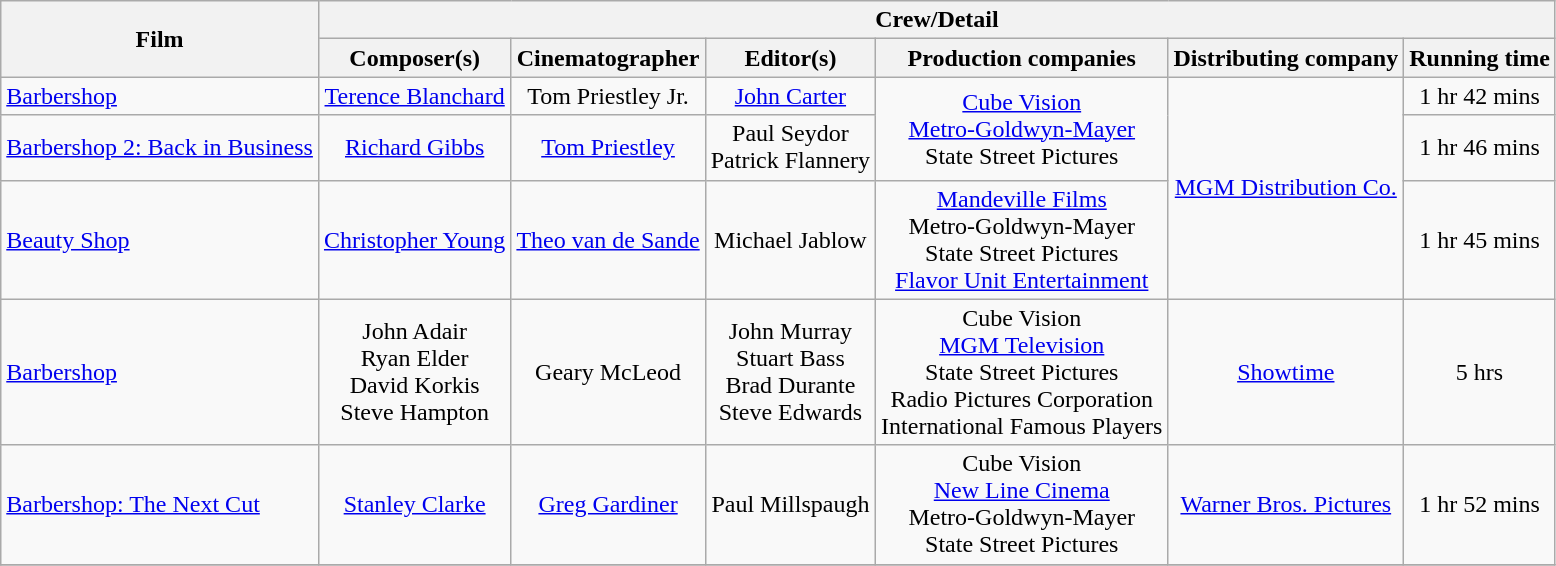<table class="wikitable plainrowheaders" style="text-align:center">
<tr>
<th rowspan="2">Film</th>
<th colspan="7">Crew/Detail</th>
</tr>
<tr>
<th>Composer(s)</th>
<th>Cinematographer</th>
<th>Editor(s)</th>
<th>Production companies</th>
<th>Distributing company</th>
<th>Running time</th>
</tr>
<tr>
<td style="text-align:left"><a href='#'>Barbershop</a></td>
<td><a href='#'>Terence Blanchard</a></td>
<td>Tom Priestley Jr.</td>
<td><a href='#'>John Carter</a></td>
<td rowspan="2"><a href='#'>Cube Vision</a><br><a href='#'>Metro-Goldwyn-Mayer</a><br>State Street Pictures</td>
<td rowspan="3"><a href='#'>MGM Distribution Co.</a></td>
<td>1 hr 42 mins</td>
</tr>
<tr>
<td style="text-align:left"><a href='#'>Barbershop 2: Back in Business</a></td>
<td><a href='#'>Richard Gibbs</a></td>
<td><a href='#'>Tom Priestley</a></td>
<td>Paul Seydor<br>Patrick Flannery</td>
<td>1 hr 46 mins</td>
</tr>
<tr>
<td style="text-align:left"><a href='#'>Beauty Shop</a></td>
<td><a href='#'>Christopher Young</a></td>
<td><a href='#'>Theo van de Sande</a></td>
<td>Michael Jablow</td>
<td><a href='#'>Mandeville Films</a><br>Metro-Goldwyn-Mayer<br>State Street Pictures<br><a href='#'>Flavor Unit Entertainment</a></td>
<td>1 hr 45 mins</td>
</tr>
<tr>
<td style="text-align:left"><a href='#'>Barbershop</a><br></td>
<td>John Adair<br>Ryan Elder<br>David Korkis<br>Steve Hampton</td>
<td>Geary McLeod</td>
<td>John Murray<br>Stuart Bass<br>Brad Durante<br>Steve Edwards</td>
<td>Cube Vision<br><a href='#'>MGM Television</a><br>State Street Pictures<br>Radio Pictures Corporation<br>International Famous Players</td>
<td><a href='#'>Showtime</a></td>
<td>5 hrs <br></td>
</tr>
<tr>
<td style="text-align:left"><a href='#'>Barbershop: The Next Cut</a></td>
<td><a href='#'>Stanley Clarke</a></td>
<td><a href='#'>Greg Gardiner</a></td>
<td>Paul Millspaugh</td>
<td>Cube Vision<br><a href='#'>New Line Cinema</a><br>Metro-Goldwyn-Mayer<br>State Street Pictures</td>
<td><a href='#'>Warner Bros. Pictures</a></td>
<td>1 hr 52 mins</td>
</tr>
<tr>
</tr>
</table>
